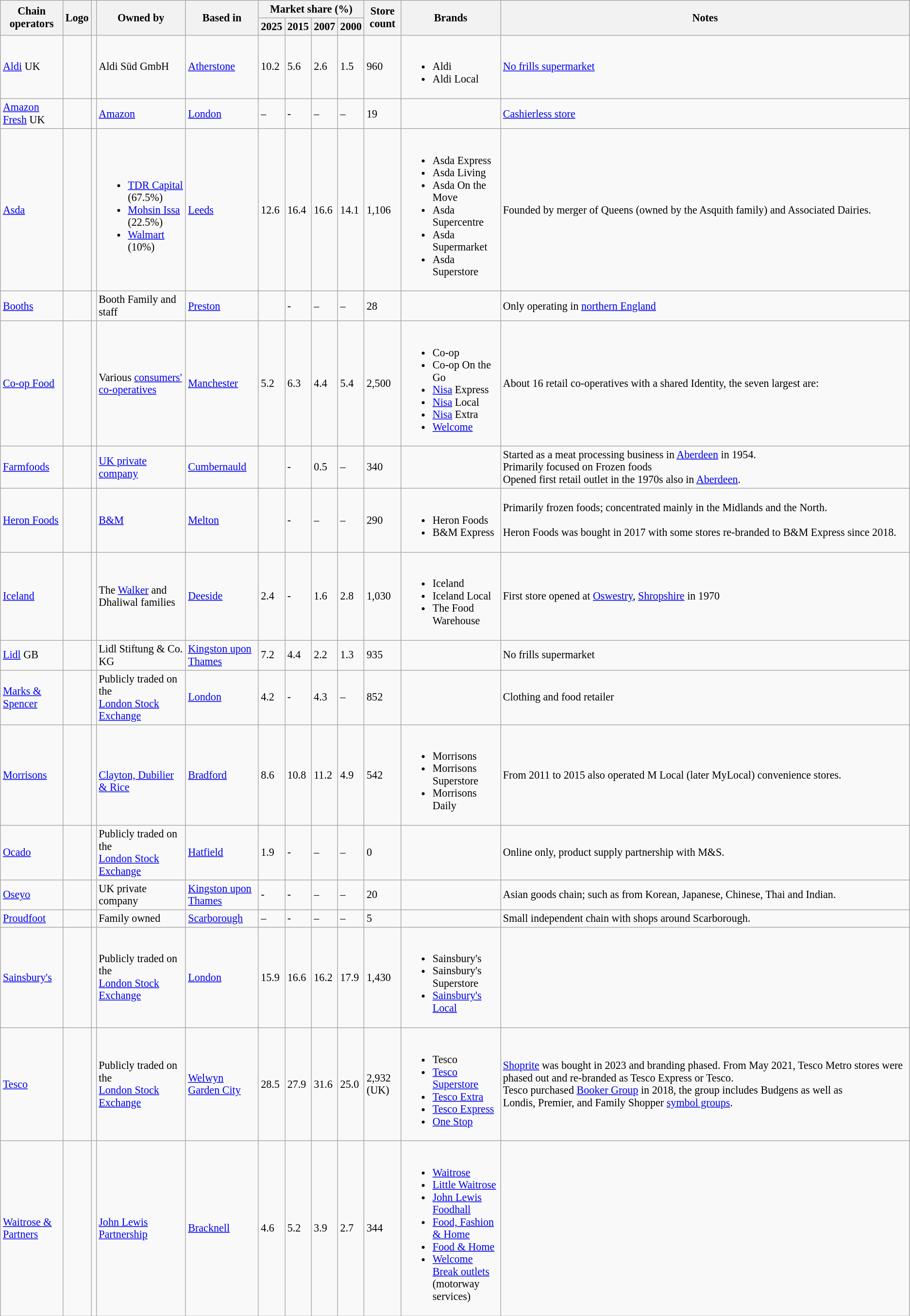<table class="wikitable sortable" style="font-size:92%;">
<tr>
<th rowspan=2>Chain operators</th>
<th class=unsortable rowspan=2>Logo</th>
<th data-sort-type=number rowspan=2></th>
<th rowspan=2>Owned by</th>
<th rowspan=2>Based in</th>
<th colspan="4">Market share (%)</th>
<th rowspan=2>Store count</th>
<th rowspan=2>Brands</th>
<th style="width: 45%;" class="unsortable" rowspan="2">Notes</th>
</tr>
<tr>
<th data-sort-type=number>2025</th>
<th>2015</th>
<th data-sort-type="number">2007</th>
<th data-sort-type=number>2000</th>
</tr>
<tr>
<td><a href='#'>Aldi</a> UK</td>
<td></td>
<td></td>
<td>Aldi Süd GmbH</td>
<td><a href='#'>Atherstone</a></td>
<td>10.2</td>
<td>5.6</td>
<td>2.6</td>
<td>1.5</td>
<td>960</td>
<td><br><ul><li>Aldi</li><li>Aldi Local</li></ul></td>
<td><a href='#'>No frills supermarket</a></td>
</tr>
<tr>
<td><a href='#'>Amazon Fresh</a> UK</td>
<td></td>
<td></td>
<td><a href='#'>Amazon</a></td>
<td><a href='#'>London</a></td>
<td>–</td>
<td>-</td>
<td>–</td>
<td>–</td>
<td>19</td>
<td></td>
<td><a href='#'>Cashierless store</a></td>
</tr>
<tr>
<td><a href='#'>Asda</a></td>
<td></td>
<td></td>
<td><br><ul><li><a href='#'>TDR Capital</a> (67.5%)</li><li><a href='#'>Mohsin Issa</a> (22.5%)</li><li><a href='#'>Walmart</a> (10%)</li></ul></td>
<td><a href='#'>Leeds</a></td>
<td>12.6</td>
<td>16.4</td>
<td>16.6</td>
<td>14.1</td>
<td>1,106</td>
<td><br><ul><li>Asda Express</li><li>Asda Living</li><li>Asda On the Move</li><li>Asda Supercentre</li><li>Asda Supermarket</li><li>Asda Superstore</li></ul></td>
<td style="max-width:1px;">Founded by merger of Queens (owned by the Asquith family) and Associated Dairies.</td>
</tr>
<tr>
<td><a href='#'>Booths</a></td>
<td></td>
<td></td>
<td>Booth Family and staff</td>
<td><a href='#'>Preston</a></td>
<td></td>
<td>-</td>
<td>–</td>
<td>–</td>
<td>28</td>
<td></td>
<td>Only operating in <a href='#'>northern England</a></td>
</tr>
<tr>
<td><a href='#'>Co-op Food</a></td>
<td></td>
<td></td>
<td>Various <a href='#'>consumers' co-operatives</a></td>
<td><a href='#'>Manchester</a></td>
<td>5.2</td>
<td>6.3</td>
<td>4.4</td>
<td>5.4</td>
<td>2,500</td>
<td><br><ul><li>Co-op</li><li>Co-op On the Go</li><li><a href='#'>Nisa</a> Express</li><li><a href='#'>Nisa</a> Local</li><li><a href='#'>Nisa</a> Extra</li><li><a href='#'>Welcome</a></li></ul></td>
<td>About 16 retail co-operatives with a shared Identity, the seven largest are:<br></td>
</tr>
<tr>
<td><a href='#'>Farmfoods</a></td>
<td></td>
<td></td>
<td><a href='#'>UK private company</a></td>
<td><a href='#'>Cumbernauld</a></td>
<td></td>
<td>-</td>
<td>0.5</td>
<td>–</td>
<td>340</td>
<td></td>
<td>Started as a meat processing business in <a href='#'>Aberdeen</a> in 1954.<br>Primarily focused on Frozen foods<br>Opened first retail outlet in the 1970s also in <a href='#'>Aberdeen</a>.</td>
</tr>
<tr>
<td><a href='#'>Heron Foods</a></td>
<td></td>
<td></td>
<td><a href='#'>B&M</a></td>
<td><a href='#'>Melton</a></td>
<td></td>
<td>-</td>
<td>–</td>
<td>–</td>
<td>290</td>
<td><br><ul><li>Heron Foods</li><li>B&M Express</li></ul></td>
<td>Primarily frozen foods; concentrated mainly in the Midlands and the North.<br><br>Heron Foods was bought in 2017 with some stores re-branded to B&M Express since 2018.</td>
</tr>
<tr>
<td><a href='#'>Iceland</a></td>
<td></td>
<td></td>
<td>The <a href='#'>Walker</a> and Dhaliwal families</td>
<td><a href='#'>Deeside</a></td>
<td>2.4</td>
<td>-</td>
<td>1.6</td>
<td>2.8</td>
<td>1,030</td>
<td><br><ul><li>Iceland</li><li>Iceland Local</li><li>The Food Warehouse</li></ul></td>
<td>First store opened at <a href='#'>Oswestry</a>, <a href='#'>Shropshire</a> in 1970</td>
</tr>
<tr>
<td><a href='#'>Lidl</a> GB</td>
<td></td>
<td></td>
<td>Lidl Stiftung & Co. KG</td>
<td><a href='#'>Kingston upon Thames</a></td>
<td>7.2</td>
<td>4.4</td>
<td>2.2</td>
<td>1.3</td>
<td>935</td>
<td></td>
<td>No frills supermarket</td>
</tr>
<tr>
<td><a href='#'>Marks & Spencer</a></td>
<td></td>
<td></td>
<td>Publicly traded on the<br><a href='#'>London Stock Exchange</a></td>
<td><a href='#'>London</a></td>
<td>4.2</td>
<td>-</td>
<td>4.3</td>
<td>–</td>
<td>852</td>
<td></td>
<td>Clothing and food retailer</td>
</tr>
<tr>
<td><a href='#'>Morrisons</a></td>
<td></td>
<td></td>
<td><br><a href='#'>Clayton, Dubilier & Rice</a></td>
<td><a href='#'>Bradford</a></td>
<td>8.6</td>
<td>10.8</td>
<td>11.2</td>
<td>4.9</td>
<td>542</td>
<td><br><ul><li>Morrisons</li><li>Morrisons Superstore</li><li>Morrisons Daily</li></ul></td>
<td>From 2011 to 2015 also operated M Local (later MyLocal) convenience stores.</td>
</tr>
<tr>
<td><a href='#'>Ocado</a></td>
<td></td>
<td></td>
<td>Publicly traded on the<br><a href='#'>London Stock Exchange</a></td>
<td><a href='#'>Hatfield</a></td>
<td>1.9</td>
<td>-</td>
<td>–</td>
<td>–</td>
<td>0</td>
<td></td>
<td>Online only, product supply partnership with M&S.</td>
</tr>
<tr>
<td><a href='#'>Oseyo</a></td>
<td></td>
<td></td>
<td>UK private company</td>
<td><a href='#'>Kingston upon Thames</a></td>
<td>-</td>
<td>-</td>
<td>–</td>
<td>–</td>
<td>20</td>
<td></td>
<td>Asian goods chain; such as from Korean, Japanese, Chinese, Thai and Indian.</td>
</tr>
<tr>
<td><a href='#'>Proudfoot</a></td>
<td></td>
<td></td>
<td>Family owned</td>
<td><a href='#'>Scarborough</a></td>
<td>–</td>
<td>-</td>
<td>–</td>
<td>–</td>
<td>5</td>
<td></td>
<td>Small independent chain with shops around Scarborough.</td>
</tr>
<tr>
<td><a href='#'>Sainsbury's</a></td>
<td></td>
<td></td>
<td>Publicly traded on the<br><a href='#'>London Stock Exchange</a></td>
<td><a href='#'>London</a></td>
<td>15.9</td>
<td>16.6</td>
<td>16.2</td>
<td>17.9</td>
<td>1,430</td>
<td><br><ul><li>Sainsbury's</li><li>Sainsbury's Superstore</li><li><a href='#'>Sainsbury's Local</a></li></ul></td>
<td></td>
</tr>
<tr>
<td><a href='#'>Tesco</a></td>
<td></td>
<td></td>
<td>Publicly traded on the<br><a href='#'>London Stock Exchange</a></td>
<td><a href='#'>Welwyn Garden City</a></td>
<td>28.5</td>
<td>27.9</td>
<td>31.6</td>
<td>25.0</td>
<td>2,932 (UK)</td>
<td><br><ul><li>Tesco</li><li><a href='#'>Tesco Superstore</a></li><li><a href='#'>Tesco Extra</a></li><li><a href='#'>Tesco Express</a></li><li><a href='#'>One Stop</a></li></ul></td>
<td style="max-width:1px;"><a href='#'>Shoprite</a> was bought in 2023 and branding phased. From May 2021, Tesco Metro stores were phased out and re-branded as Tesco Express or Tesco.<br>Tesco purchased <a href='#'>Booker Group</a> in 2018, the group includes Budgens as well as<br>Londis, Premier, and Family Shopper <a href='#'>symbol groups</a>.</td>
</tr>
<tr>
<td><a href='#'>Waitrose & Partners</a></td>
<td></td>
<td></td>
<td><a href='#'>John Lewis Partnership</a></td>
<td><a href='#'>Bracknell</a></td>
<td>4.6</td>
<td>5.2</td>
<td>3.9</td>
<td>2.7</td>
<td>344</td>
<td><br><ul><li><a href='#'>Waitrose</a></li><li><a href='#'>Little Waitrose</a></li><li><a href='#'>John Lewis Foodhall</a></li><li><a href='#'>Food, Fashion & Home</a></li><li><a href='#'>Food & Home</a></li><li><a href='#'>Welcome Break outlets</a><br>(motorway services)</li></ul></td>
<td></td>
</tr>
</table>
